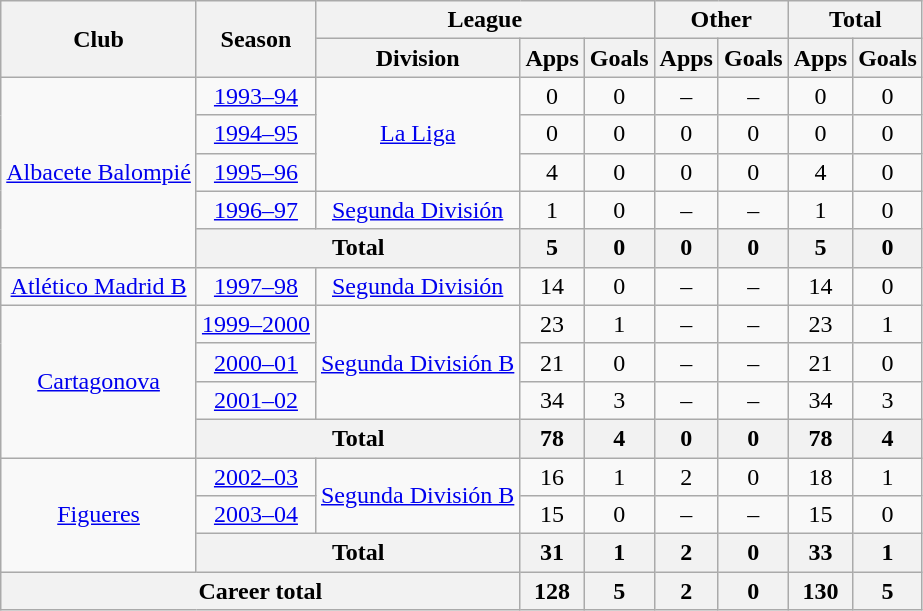<table class="wikitable" style="text-align: center;">
<tr>
<th rowspan="2">Club</th>
<th rowspan="2">Season</th>
<th colspan="3">League</th>
<th colspan="2">Other</th>
<th colspan="2">Total</th>
</tr>
<tr>
<th>Division</th>
<th>Apps</th>
<th>Goals</th>
<th>Apps</th>
<th>Goals</th>
<th>Apps</th>
<th>Goals</th>
</tr>
<tr>
<td rowspan="5" valign="center"><a href='#'>Albacete Balompié</a></td>
<td><a href='#'>1993–94</a></td>
<td rowspan="3"><a href='#'>La Liga</a></td>
<td>0</td>
<td>0</td>
<td>–</td>
<td>–</td>
<td>0</td>
<td>0</td>
</tr>
<tr>
<td><a href='#'>1994–95</a></td>
<td>0</td>
<td>0</td>
<td>0</td>
<td>0</td>
<td>0</td>
<td>0</td>
</tr>
<tr>
<td><a href='#'>1995–96</a></td>
<td>4</td>
<td>0</td>
<td>0</td>
<td>0</td>
<td>4</td>
<td>0</td>
</tr>
<tr>
<td><a href='#'>1996–97</a></td>
<td><a href='#'>Segunda División</a></td>
<td>1</td>
<td>0</td>
<td>–</td>
<td>–</td>
<td>1</td>
<td>0</td>
</tr>
<tr>
<th colspan="2">Total</th>
<th>5</th>
<th>0</th>
<th>0</th>
<th>0</th>
<th>5</th>
<th>0</th>
</tr>
<tr>
<td valign="center"><a href='#'>Atlético Madrid B</a></td>
<td><a href='#'>1997–98</a></td>
<td><a href='#'>Segunda División</a></td>
<td>14</td>
<td>0</td>
<td>–</td>
<td>–</td>
<td>14</td>
<td>0</td>
</tr>
<tr>
<td rowspan="4" valign="center"><a href='#'>Cartagonova</a></td>
<td><a href='#'>1999–2000</a></td>
<td rowspan="3"><a href='#'>Segunda División B</a></td>
<td>23</td>
<td>1</td>
<td>–</td>
<td>–</td>
<td>23</td>
<td>1</td>
</tr>
<tr>
<td><a href='#'>2000–01</a></td>
<td>21</td>
<td>0</td>
<td>–</td>
<td>–</td>
<td>21</td>
<td>0</td>
</tr>
<tr>
<td><a href='#'>2001–02</a></td>
<td>34</td>
<td>3</td>
<td>–</td>
<td>–</td>
<td>34</td>
<td>3</td>
</tr>
<tr>
<th colspan="2">Total</th>
<th>78</th>
<th>4</th>
<th>0</th>
<th>0</th>
<th>78</th>
<th>4</th>
</tr>
<tr>
<td rowspan="3" valign="center"><a href='#'>Figueres</a></td>
<td><a href='#'>2002–03</a></td>
<td rowspan="2"><a href='#'>Segunda División B</a></td>
<td>16</td>
<td>1</td>
<td>2</td>
<td>0</td>
<td>18</td>
<td>1</td>
</tr>
<tr>
<td><a href='#'>2003–04</a></td>
<td>15</td>
<td>0</td>
<td>–</td>
<td>–</td>
<td>15</td>
<td>0</td>
</tr>
<tr>
<th colspan="2">Total</th>
<th>31</th>
<th>1</th>
<th>2</th>
<th>0</th>
<th>33</th>
<th>1</th>
</tr>
<tr>
<th colspan="3">Career total</th>
<th>128</th>
<th>5</th>
<th>2</th>
<th>0</th>
<th>130</th>
<th>5</th>
</tr>
</table>
